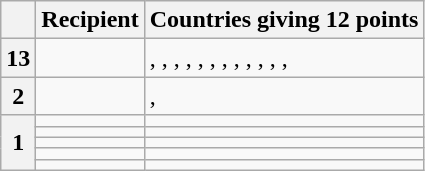<table class="wikitable plainrowheaders">
<tr>
<th scope="col"></th>
<th scope="col">Recipient</th>
<th scope="col">Countries giving 12 points</th>
</tr>
<tr>
<th scope="row">13</th>
<td></td>
<td>, , , , , , , , , , , , </td>
</tr>
<tr>
<th scope="row">2</th>
<td></td>
<td>, </td>
</tr>
<tr>
<th rowspan="5" scope="rowgroup">1</th>
<td></td>
<td></td>
</tr>
<tr>
<td></td>
<td></td>
</tr>
<tr>
<td></td>
<td></td>
</tr>
<tr>
<td></td>
<td></td>
</tr>
<tr>
<td></td>
<td></td>
</tr>
</table>
